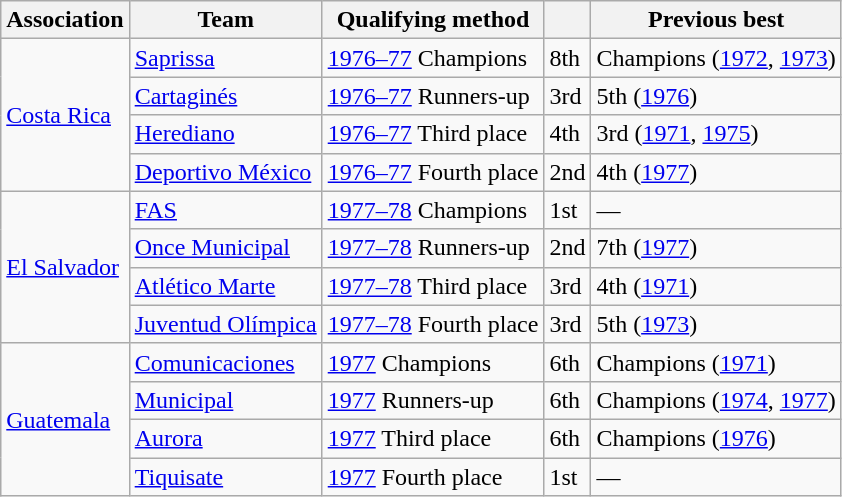<table class="wikitable">
<tr>
<th>Association</th>
<th>Team</th>
<th>Qualifying method</th>
<th></th>
<th>Previous best</th>
</tr>
<tr>
<td rowspan=4> <a href='#'>Costa Rica</a></td>
<td><a href='#'>Saprissa</a></td>
<td><a href='#'>1976–77</a> Champions</td>
<td>8th</td>
<td>Champions (<a href='#'>1972</a>, <a href='#'>1973</a>)</td>
</tr>
<tr>
<td><a href='#'>Cartaginés</a></td>
<td><a href='#'>1976–77</a> Runners-up</td>
<td>3rd</td>
<td>5th (<a href='#'>1976</a>)</td>
</tr>
<tr>
<td><a href='#'>Herediano</a></td>
<td><a href='#'>1976–77</a> Third place</td>
<td>4th</td>
<td>3rd (<a href='#'>1971</a>, <a href='#'>1975</a>)</td>
</tr>
<tr>
<td><a href='#'>Deportivo México</a></td>
<td><a href='#'>1976–77</a> Fourth place</td>
<td>2nd</td>
<td>4th (<a href='#'>1977</a>)</td>
</tr>
<tr>
<td rowspan=4> <a href='#'>El Salvador</a></td>
<td><a href='#'>FAS</a></td>
<td><a href='#'>1977–78</a> Champions</td>
<td>1st</td>
<td>—</td>
</tr>
<tr>
<td><a href='#'>Once Municipal</a></td>
<td><a href='#'>1977–78</a> Runners-up</td>
<td>2nd</td>
<td>7th (<a href='#'>1977</a>)</td>
</tr>
<tr>
<td><a href='#'>Atlético Marte</a></td>
<td><a href='#'>1977–78</a> Third place</td>
<td>3rd</td>
<td>4th (<a href='#'>1971</a>)</td>
</tr>
<tr>
<td><a href='#'>Juventud Olímpica</a></td>
<td><a href='#'>1977–78</a> Fourth place</td>
<td>3rd</td>
<td>5th (<a href='#'>1973</a>)</td>
</tr>
<tr>
<td rowspan=4> <a href='#'>Guatemala</a></td>
<td><a href='#'>Comunicaciones</a></td>
<td><a href='#'>1977</a> Champions</td>
<td>6th</td>
<td>Champions (<a href='#'>1971</a>)</td>
</tr>
<tr>
<td><a href='#'>Municipal</a></td>
<td><a href='#'>1977</a> Runners-up</td>
<td>6th</td>
<td>Champions (<a href='#'>1974</a>, <a href='#'>1977</a>)</td>
</tr>
<tr>
<td><a href='#'>Aurora</a></td>
<td><a href='#'>1977</a> Third place</td>
<td>6th</td>
<td>Champions (<a href='#'>1976</a>)</td>
</tr>
<tr>
<td><a href='#'>Tiquisate</a></td>
<td><a href='#'>1977</a> Fourth place</td>
<td>1st</td>
<td>—</td>
</tr>
</table>
